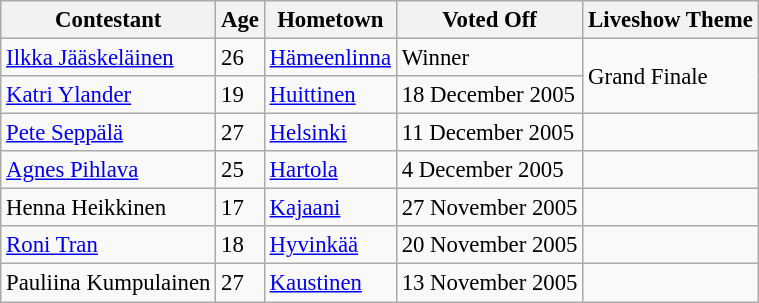<table class="wikitable" style="font-size:95%;">
<tr>
<th>Contestant</th>
<th>Age</th>
<th>Hometown</th>
<th>Voted Off</th>
<th>Liveshow Theme</th>
</tr>
<tr>
<td><a href='#'>Ilkka Jääskeläinen</a></td>
<td>26</td>
<td><a href='#'>Hämeenlinna</a></td>
<td>Winner</td>
<td rowspan="2">Grand Finale</td>
</tr>
<tr>
<td><a href='#'>Katri Ylander</a></td>
<td>19</td>
<td><a href='#'>Huittinen</a></td>
<td>18 December 2005</td>
</tr>
<tr>
<td><a href='#'>Pete Seppälä</a></td>
<td>27</td>
<td><a href='#'>Helsinki</a></td>
<td>11 December 2005</td>
<td></td>
</tr>
<tr>
<td><a href='#'>Agnes Pihlava</a></td>
<td>25</td>
<td><a href='#'>Hartola</a></td>
<td>4 December 2005</td>
<td></td>
</tr>
<tr>
<td>Henna Heikkinen</td>
<td>17</td>
<td><a href='#'>Kajaani</a></td>
<td>27 November 2005</td>
<td></td>
</tr>
<tr>
<td><a href='#'>Roni Tran</a></td>
<td>18</td>
<td><a href='#'>Hyvinkää</a></td>
<td>20 November 2005</td>
<td></td>
</tr>
<tr>
<td>Pauliina Kumpulainen</td>
<td>27</td>
<td><a href='#'>Kaustinen</a></td>
<td>13 November 2005</td>
<td></td>
</tr>
</table>
